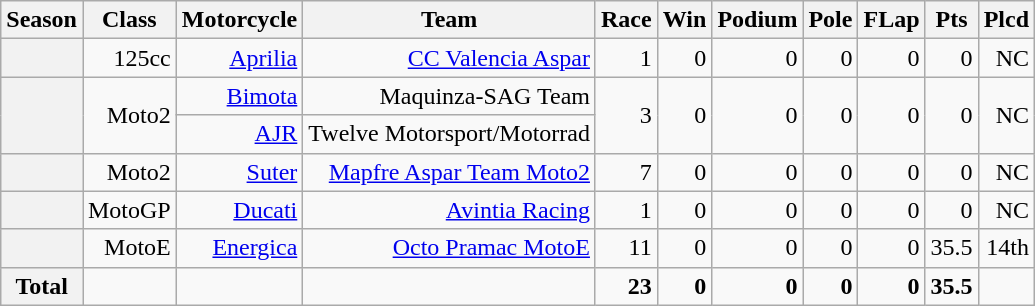<table class="wikitable" style="text-align:right">
<tr>
<th>Season</th>
<th>Class</th>
<th>Motorcycle</th>
<th>Team</th>
<th>Race</th>
<th>Win</th>
<th>Podium</th>
<th>Pole</th>
<th>FLap</th>
<th>Pts</th>
<th>Plcd</th>
</tr>
<tr>
<th></th>
<td>125cc</td>
<td><a href='#'>Aprilia</a></td>
<td><a href='#'>CC Valencia Aspar</a></td>
<td>1</td>
<td>0</td>
<td>0</td>
<td>0</td>
<td>0</td>
<td>0</td>
<td>NC</td>
</tr>
<tr>
<th rowspan=2></th>
<td rowspan=2>Moto2</td>
<td><a href='#'>Bimota</a></td>
<td>Maquinza-SAG Team</td>
<td rowspan=2>3</td>
<td rowspan=2>0</td>
<td rowspan=2>0</td>
<td rowspan=2>0</td>
<td rowspan=2>0</td>
<td rowspan=2>0</td>
<td rowspan=2>NC</td>
</tr>
<tr>
<td><a href='#'>AJR</a></td>
<td>Twelve Motorsport/Motorrad</td>
</tr>
<tr>
<th></th>
<td>Moto2</td>
<td><a href='#'>Suter</a></td>
<td><a href='#'>Mapfre Aspar Team Moto2</a></td>
<td>7</td>
<td>0</td>
<td>0</td>
<td>0</td>
<td>0</td>
<td>0</td>
<td>NC</td>
</tr>
<tr>
<th></th>
<td>MotoGP</td>
<td><a href='#'>Ducati</a></td>
<td><a href='#'>Avintia Racing</a></td>
<td>1</td>
<td>0</td>
<td>0</td>
<td>0</td>
<td>0</td>
<td>0</td>
<td>NC</td>
</tr>
<tr>
<th></th>
<td>MotoE</td>
<td><a href='#'>Energica</a></td>
<td><a href='#'>Octo Pramac MotoE</a></td>
<td>11</td>
<td>0</td>
<td>0</td>
<td>0</td>
<td>0</td>
<td>35.5</td>
<td>14th</td>
</tr>
<tr>
<th>Total</th>
<td></td>
<td></td>
<td></td>
<td><strong>23</strong></td>
<td><strong>0</strong></td>
<td><strong>0</strong></td>
<td><strong>0</strong></td>
<td><strong>0</strong></td>
<td><strong>35.5</strong></td>
<td></td>
</tr>
</table>
